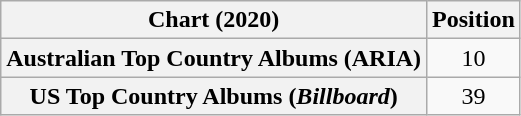<table class="wikitable sortable plainrowheaders" style="text-align:center">
<tr>
<th scope="col">Chart (2020)</th>
<th scope="col">Position</th>
</tr>
<tr>
<th scope="row">Australian Top Country Albums (ARIA)</th>
<td>10</td>
</tr>
<tr>
<th scope="row">US Top Country Albums (<em>Billboard</em>)</th>
<td>39</td>
</tr>
</table>
